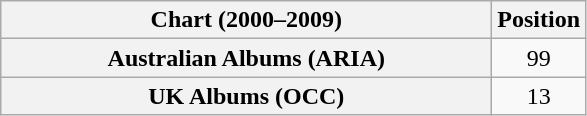<table class="wikitable sortable plainrowheaders" style="text-align:center">
<tr>
<th scope="col" style="width:20em;">Chart (2000–2009)</th>
<th scope="col">Position</th>
</tr>
<tr>
<th scope="row">Australian Albums (ARIA)</th>
<td>99</td>
</tr>
<tr>
<th scope="row">UK Albums (OCC)</th>
<td>13</td>
</tr>
</table>
